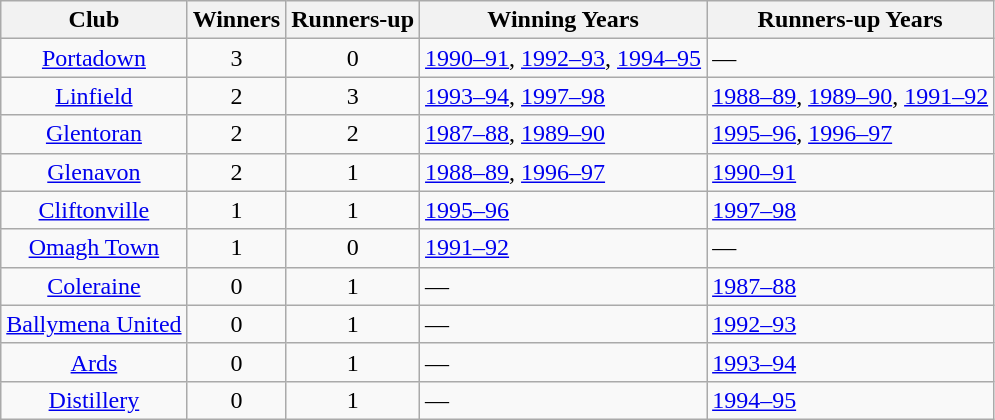<table class="wikitable" style="text-align:center">
<tr>
<th>Club</th>
<th>Winners</th>
<th>Runners-up</th>
<th>Winning Years</th>
<th>Runners-up Years</th>
</tr>
<tr>
<td><a href='#'>Portadown</a></td>
<td>3</td>
<td>0</td>
<td align="left"><a href='#'>1990–91</a>, <a href='#'>1992–93</a>, <a href='#'>1994–95</a></td>
<td align="left">—</td>
</tr>
<tr>
<td><a href='#'>Linfield</a></td>
<td>2</td>
<td>3</td>
<td align="left"><a href='#'>1993–94</a>, <a href='#'>1997–98</a></td>
<td align="left"><a href='#'>1988–89</a>, <a href='#'>1989–90</a>, <a href='#'>1991–92</a></td>
</tr>
<tr>
<td><a href='#'>Glentoran</a></td>
<td>2</td>
<td>2</td>
<td align="left"><a href='#'>1987–88</a>, <a href='#'>1989–90</a></td>
<td align="left"><a href='#'>1995–96</a>, <a href='#'>1996–97</a></td>
</tr>
<tr>
<td><a href='#'>Glenavon</a></td>
<td>2</td>
<td>1</td>
<td align="left"><a href='#'>1988–89</a>, <a href='#'>1996–97</a></td>
<td align="left"><a href='#'>1990–91</a></td>
</tr>
<tr>
<td><a href='#'>Cliftonville</a></td>
<td>1</td>
<td>1</td>
<td align="left"><a href='#'>1995–96</a></td>
<td align="left"><a href='#'>1997–98</a></td>
</tr>
<tr>
<td><a href='#'>Omagh Town</a></td>
<td>1</td>
<td>0</td>
<td align="left"><a href='#'>1991–92</a></td>
<td align="left">—</td>
</tr>
<tr>
<td><a href='#'>Coleraine</a></td>
<td>0</td>
<td>1</td>
<td align="left">—</td>
<td align="left"><a href='#'>1987–88</a></td>
</tr>
<tr>
<td><a href='#'>Ballymena United</a></td>
<td>0</td>
<td>1</td>
<td align="left">—</td>
<td align="left"><a href='#'>1992–93</a></td>
</tr>
<tr>
<td><a href='#'>Ards</a></td>
<td>0</td>
<td>1</td>
<td align="left">—</td>
<td align="left"><a href='#'>1993–94</a></td>
</tr>
<tr>
<td><a href='#'>Distillery</a></td>
<td>0</td>
<td>1</td>
<td align="left">—</td>
<td align="left"><a href='#'>1994–95</a></td>
</tr>
</table>
